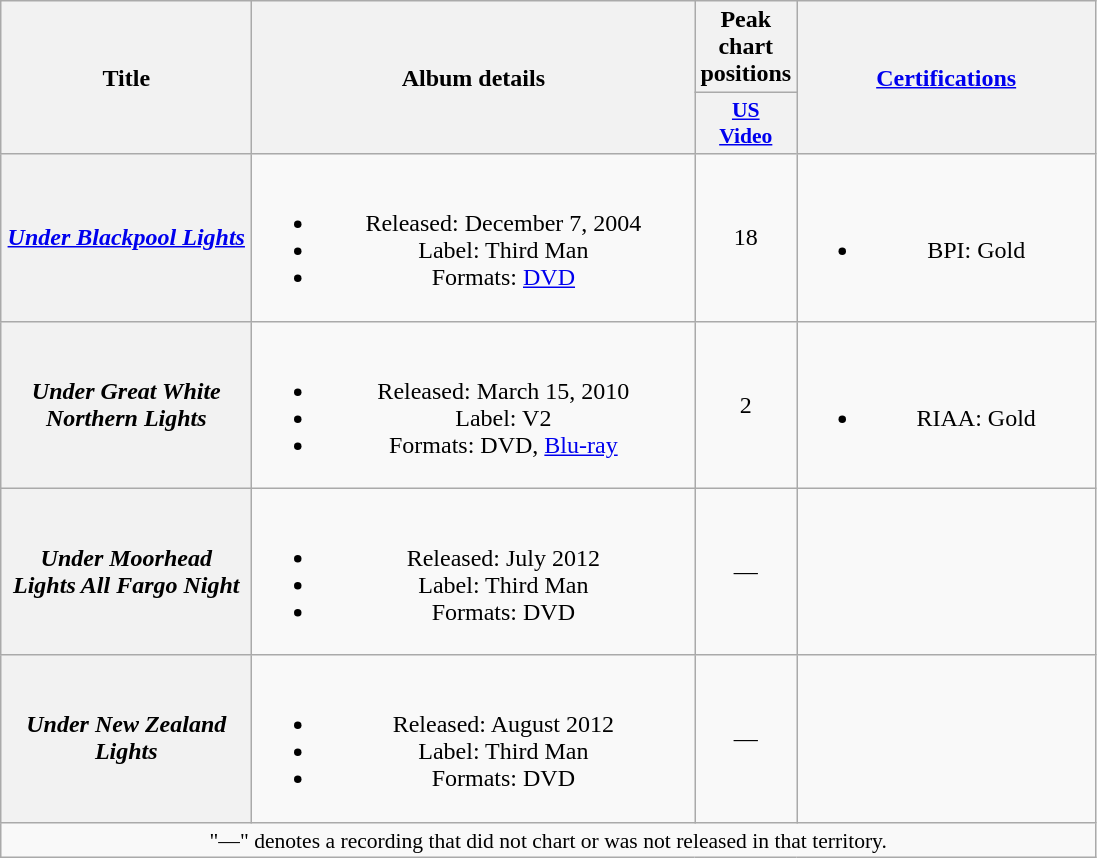<table class="wikitable plainrowheaders" style="text-align:center;">
<tr>
<th scope="col" rowspan="2" style="width:10em;">Title</th>
<th scope="col" rowspan="2" style="width:18em;">Album details</th>
<th scope="col">Peak chart positions</th>
<th scope="col" rowspan="2" style="width:12em;"><a href='#'>Certifications</a></th>
</tr>
<tr>
<th scope="col" style="width:3em;font-size:90%;"><a href='#'>US<br>Video</a><br></th>
</tr>
<tr>
<th scope="row"><em><a href='#'>Under Blackpool Lights</a></em></th>
<td><br><ul><li>Released: December 7, 2004</li><li>Label: Third Man</li><li>Formats: <a href='#'>DVD</a></li></ul></td>
<td>18</td>
<td><br><ul><li>BPI: Gold</li></ul></td>
</tr>
<tr>
<th scope="row"><em>Under Great White Northern Lights</em></th>
<td><br><ul><li>Released: March 15, 2010</li><li>Label: V2</li><li>Formats: DVD, <a href='#'>Blu-ray</a></li></ul></td>
<td>2</td>
<td><br><ul><li>RIAA: Gold</li></ul></td>
</tr>
<tr>
<th scope="row"><em>Under Moorhead Lights All Fargo Night</em></th>
<td><br><ul><li>Released: July 2012</li><li>Label: Third Man</li><li>Formats: DVD</li></ul></td>
<td>—</td>
<td></td>
</tr>
<tr>
<th scope="row"><em>Under New Zealand Lights</em></th>
<td><br><ul><li>Released: August 2012</li><li>Label: Third Man</li><li>Formats: DVD</li></ul></td>
<td>—</td>
<td></td>
</tr>
<tr>
<td colspan="4" style="font-size:90%">"—" denotes a recording that did not chart or was not released in that territory.</td>
</tr>
</table>
